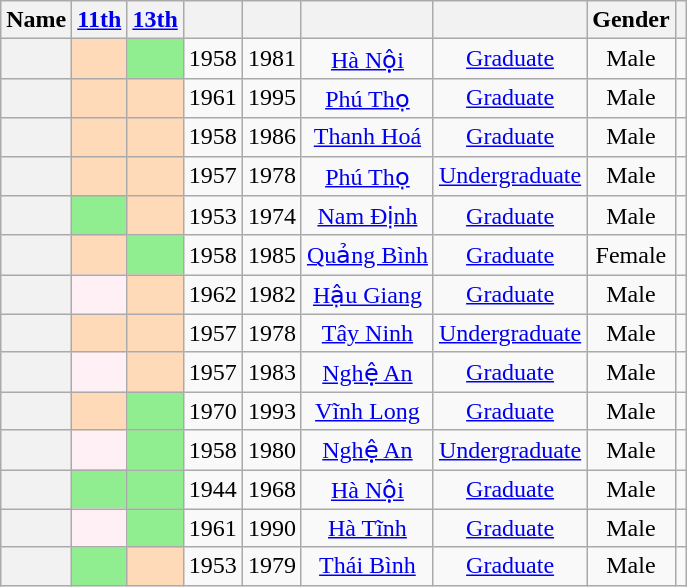<table class="wikitable sortable" style=text-align:center>
<tr>
<th scope="col">Name</th>
<th scope="col"><a href='#'>11th</a></th>
<th scope="col"><a href='#'>13th</a></th>
<th scope="col"></th>
<th scope="col"></th>
<th scope="col"></th>
<th scope="col"></th>
<th scope="col">Gender</th>
<th scope="col" class="unsortable"></th>
</tr>
<tr>
<th align="center" scope="row" style="font-weight:normal;"></th>
<td bgcolor = PeachPuff></td>
<td bgcolor = LightGreen></td>
<td>1958</td>
<td>1981</td>
<td><a href='#'>Hà Nội</a></td>
<td><a href='#'>Graduate</a></td>
<td>Male</td>
<td></td>
</tr>
<tr>
<th align="center" scope="row" style="font-weight:normal;"></th>
<td bgcolor = PeachPuff></td>
<td bgcolor = PeachPuff></td>
<td>1961</td>
<td>1995</td>
<td><a href='#'>Phú Thọ</a></td>
<td><a href='#'>Graduate</a></td>
<td>Male</td>
<td></td>
</tr>
<tr>
<th align="center" scope="row" style="font-weight:normal;"></th>
<td bgcolor = PeachPuff></td>
<td bgcolor = PeachPuff></td>
<td>1958</td>
<td>1986</td>
<td><a href='#'>Thanh Hoá</a></td>
<td><a href='#'>Graduate</a></td>
<td>Male</td>
<td></td>
</tr>
<tr>
<th align="center" scope="row" style="font-weight:normal;"></th>
<td bgcolor = PeachPuff></td>
<td bgcolor = PeachPuff></td>
<td>1957</td>
<td>1978</td>
<td><a href='#'>Phú Thọ</a></td>
<td><a href='#'>Undergraduate</a></td>
<td>Male</td>
<td></td>
</tr>
<tr>
<th align="center" scope="row" style="font-weight:normal;"></th>
<td bgcolor = LightGreen></td>
<td bgcolor = PeachPuff></td>
<td>1953</td>
<td>1974</td>
<td><a href='#'>Nam Định</a></td>
<td><a href='#'>Graduate</a></td>
<td>Male</td>
<td></td>
</tr>
<tr>
<th align="center" scope="row" style="font-weight:normal;"></th>
<td bgcolor = PeachPuff></td>
<td bgcolor = LightGreen></td>
<td>1958</td>
<td>1985</td>
<td><a href='#'>Quảng Bình</a></td>
<td><a href='#'>Graduate</a></td>
<td>Female</td>
<td></td>
</tr>
<tr>
<th align="center" scope="row" style="font-weight:normal;"></th>
<td bgcolor = LavenderBlush></td>
<td bgcolor = PeachPuff></td>
<td>1962</td>
<td>1982</td>
<td><a href='#'>Hậu Giang</a></td>
<td><a href='#'>Graduate</a></td>
<td>Male</td>
<td></td>
</tr>
<tr>
<th align="center" scope="row" style="font-weight:normal;"></th>
<td bgcolor = PeachPuff></td>
<td bgcolor = PeachPuff></td>
<td>1957</td>
<td>1978</td>
<td><a href='#'>Tây Ninh</a></td>
<td><a href='#'>Undergraduate</a></td>
<td>Male</td>
<td></td>
</tr>
<tr>
<th align="center" scope="row" style="font-weight:normal;"></th>
<td bgcolor = LavenderBlush></td>
<td bgcolor = PeachPuff></td>
<td>1957</td>
<td>1983</td>
<td><a href='#'>Nghệ An</a></td>
<td><a href='#'>Graduate</a></td>
<td>Male</td>
<td></td>
</tr>
<tr>
<th align="center" scope="row" style="font-weight:normal;"></th>
<td bgcolor = PeachPuff></td>
<td bgcolor = LightGreen></td>
<td>1970</td>
<td>1993</td>
<td><a href='#'>Vĩnh Long</a></td>
<td><a href='#'>Graduate</a></td>
<td>Male</td>
<td></td>
</tr>
<tr>
<th align="center" scope="row" style="font-weight:normal;"></th>
<td bgcolor = LavenderBlush></td>
<td bgcolor = LightGreen></td>
<td>1958</td>
<td>1980</td>
<td><a href='#'>Nghệ An</a></td>
<td><a href='#'>Undergraduate</a></td>
<td>Male</td>
<td></td>
</tr>
<tr>
<th align="center" scope="row" style="font-weight:normal;"></th>
<td bgcolor = LightGreen></td>
<td bgcolor = LightGreen></td>
<td>1944</td>
<td>1968</td>
<td><a href='#'>Hà Nội</a></td>
<td><a href='#'>Graduate</a></td>
<td>Male</td>
<td></td>
</tr>
<tr>
<th align="center" scope="row" style="font-weight:normal;"></th>
<td bgcolor = LavenderBlush></td>
<td bgcolor = LightGreen></td>
<td>1961</td>
<td>1990</td>
<td><a href='#'>Hà Tĩnh</a></td>
<td><a href='#'>Graduate</a></td>
<td>Male</td>
<td></td>
</tr>
<tr>
<th align="center" scope="row" style="font-weight:normal;"></th>
<td bgcolor = LightGreen></td>
<td bgcolor = PeachPuff></td>
<td>1953</td>
<td>1979</td>
<td><a href='#'>Thái Bình</a></td>
<td><a href='#'>Graduate</a></td>
<td>Male</td>
<td></td>
</tr>
</table>
